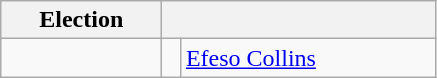<table class="wikitable">
<tr>
<th width=100>Election</th>
<th width=175 colspan=2></th>
</tr>
<tr>
<td></td>
<td width=5 bgcolor=></td>
<td><a href='#'>Efeso Collins</a></td>
</tr>
</table>
